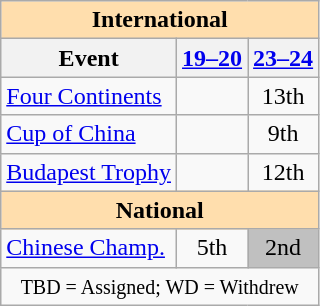<table class="wikitable" style="text-align:center">
<tr>
<th style="background-color: #ffdead; " colspan=3 align=center>International</th>
</tr>
<tr>
<th>Event</th>
<th><a href='#'>19–20</a></th>
<th><a href='#'>23–24</a></th>
</tr>
<tr>
<td align=left><a href='#'>Four Continents</a></td>
<td></td>
<td>13th</td>
</tr>
<tr>
<td align=left> <a href='#'>Cup of China</a></td>
<td></td>
<td>9th</td>
</tr>
<tr>
<td align=left> <a href='#'>Budapest Trophy</a></td>
<td></td>
<td>12th</td>
</tr>
<tr>
<th style="background-color: #ffdead; " colspan=3 align=center>National</th>
</tr>
<tr>
<td align=left><a href='#'>Chinese Champ.</a></td>
<td>5th</td>
<td bgcolor=silver>2nd</td>
</tr>
<tr>
<td colspan=3 align=center><small> TBD = Assigned; WD = Withdrew </small></td>
</tr>
</table>
